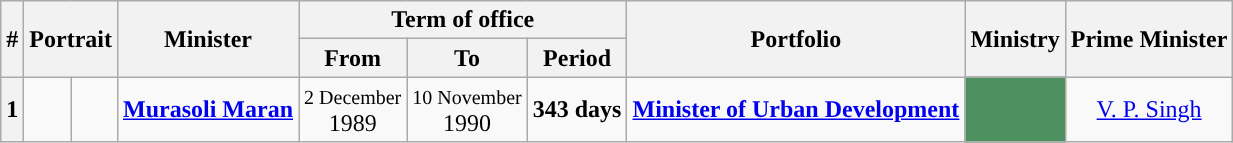<table class="wikitable" style="text-align:center">
<tr>
<th rowspan="2" style="background-color:">#</th>
<th rowspan="2" colspan="2" style="background-color:">Portrait</th>
<th rowspan="2" style="background-color:">Minister<br></th>
<th colspan="3" style="background-color:">Term of office</th>
<th rowspan="2" style="background-color:">Portfolio</th>
<th rowspan="2" style="background-color:">Ministry</th>
<th rowspan="2" style="background-color:">Prime Minister</th>
</tr>
<tr>
<th style="background-color:">From</th>
<th style="background-color:">To</th>
<th style="background-color:">Period</th>
</tr>
<tr>
<th>1</th>
<td></td>
<td></td>
<td><strong><a href='#'>Murasoli Maran</a></strong><br></td>
<td><small>2 December</small><br>1989</td>
<td><small>10 November</small><br>1990</td>
<td><strong>343 days</strong></td>
<td><strong><a href='#'>Minister of Urban Development</a></strong></td>
<td style="background:#4C915F"><strong><a href='#'></a></strong></td>
<td><a href='#'>V. P. Singh</a></td>
</tr>
</table>
